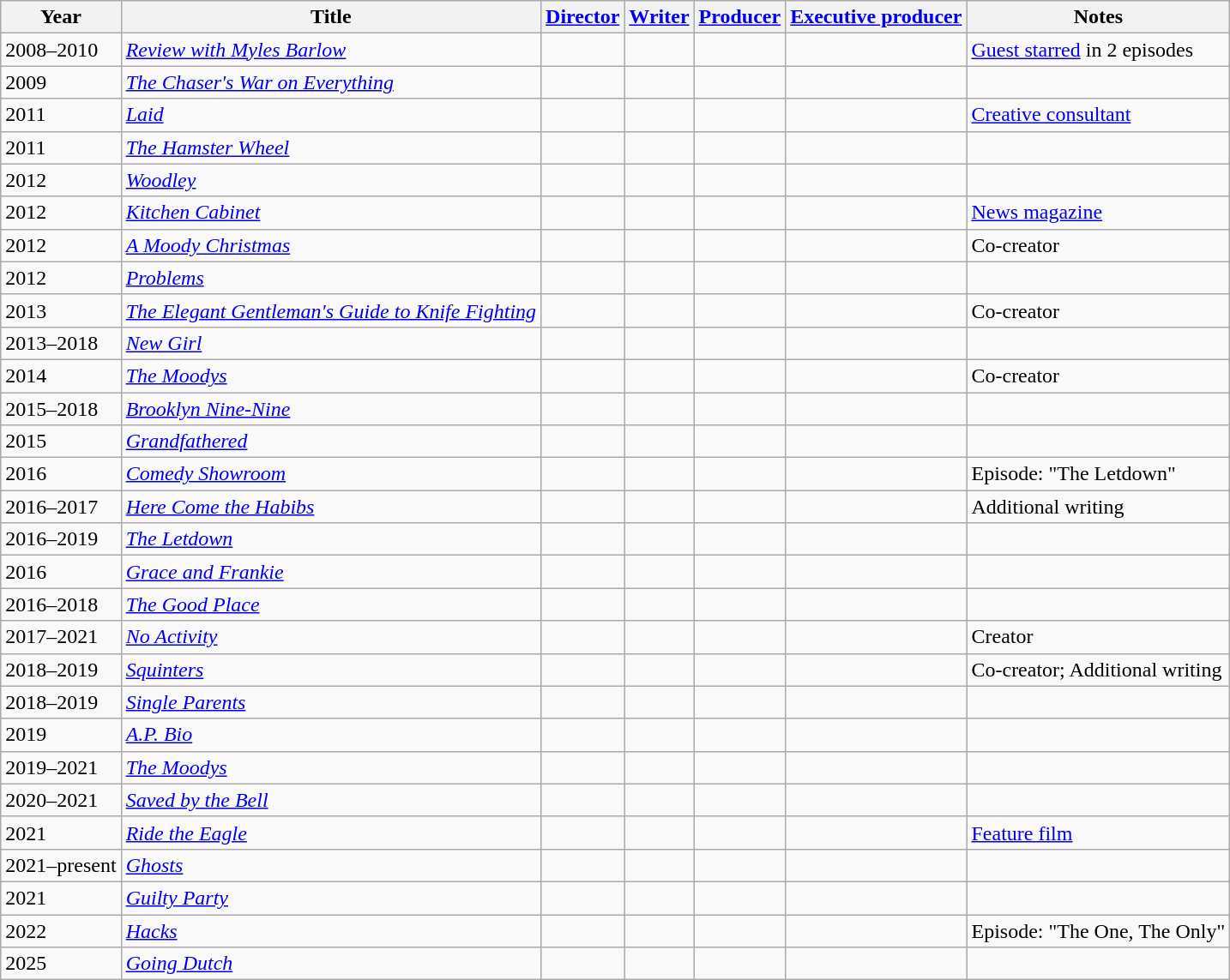<table class="wikitable">
<tr>
<th>Year</th>
<th>Title</th>
<th><a href='#'>Director</a></th>
<th><a href='#'>Writer</a></th>
<th><a href='#'>Producer</a></th>
<th><a href='#'>Executive producer</a></th>
<th>Notes</th>
</tr>
<tr>
<td>2008–2010</td>
<td><em><a href='#'>Review with Myles Barlow</a></em></td>
<td></td>
<td></td>
<td></td>
<td></td>
<td><a href='#'>Guest starred</a> in 2 episodes</td>
</tr>
<tr>
<td>2009</td>
<td><em><a href='#'>The Chaser's War on Everything</a></em></td>
<td></td>
<td></td>
<td></td>
<td></td>
<td></td>
</tr>
<tr>
<td>2011</td>
<td><em><a href='#'>Laid</a></em></td>
<td></td>
<td></td>
<td></td>
<td></td>
<td><a href='#'>Creative consultant</a></td>
</tr>
<tr>
<td>2011</td>
<td><em><a href='#'>The Hamster Wheel</a></em></td>
<td></td>
<td></td>
<td></td>
<td></td>
<td></td>
</tr>
<tr>
<td>2012</td>
<td><em><a href='#'>Woodley</a></em></td>
<td></td>
<td></td>
<td></td>
<td></td>
<td></td>
</tr>
<tr>
<td>2012</td>
<td><em><a href='#'>Kitchen Cabinet</a></em></td>
<td></td>
<td></td>
<td></td>
<td></td>
<td><a href='#'>News magazine</a></td>
</tr>
<tr>
<td>2012</td>
<td><em><a href='#'>A Moody Christmas</a></em></td>
<td></td>
<td></td>
<td></td>
<td></td>
<td>Co-creator</td>
</tr>
<tr>
<td>2012</td>
<td><em><a href='#'>Problems</a></em></td>
<td></td>
<td></td>
<td></td>
<td></td>
<td></td>
</tr>
<tr>
<td>2013</td>
<td><em><a href='#'>The Elegant Gentleman's Guide to Knife Fighting</a></em></td>
<td></td>
<td></td>
<td></td>
<td></td>
<td>Co-creator</td>
</tr>
<tr>
<td>2013–2018</td>
<td><em><a href='#'>New Girl</a></em></td>
<td></td>
<td></td>
<td></td>
<td></td>
<td></td>
</tr>
<tr>
<td>2014</td>
<td><em><a href='#'>The Moodys</a></em></td>
<td></td>
<td></td>
<td></td>
<td></td>
<td>Co-creator</td>
</tr>
<tr>
<td>2015–2018</td>
<td><em><a href='#'>Brooklyn Nine-Nine</a></em></td>
<td></td>
<td></td>
<td></td>
<td></td>
<td></td>
</tr>
<tr>
<td>2015</td>
<td><em><a href='#'>Grandfathered</a></em></td>
<td></td>
<td></td>
<td></td>
<td></td>
<td></td>
</tr>
<tr>
<td>2016</td>
<td><em><a href='#'>Comedy Showroom</a></em></td>
<td></td>
<td></td>
<td></td>
<td></td>
<td>Episode: "The Letdown"</td>
</tr>
<tr>
<td>2016–2017</td>
<td><em><a href='#'>Here Come the Habibs</a></em></td>
<td></td>
<td></td>
<td></td>
<td></td>
<td>Additional writing</td>
</tr>
<tr>
<td>2016–2019</td>
<td><em><a href='#'>The Letdown</a></em></td>
<td></td>
<td></td>
<td></td>
<td></td>
<td></td>
</tr>
<tr>
<td>2016</td>
<td><em><a href='#'>Grace and Frankie</a></em></td>
<td></td>
<td></td>
<td></td>
<td></td>
<td></td>
</tr>
<tr>
<td>2016–2018</td>
<td><em><a href='#'>The Good Place</a></em></td>
<td></td>
<td></td>
<td></td>
<td></td>
<td></td>
</tr>
<tr>
<td>2017–2021</td>
<td><em><a href='#'>No Activity</a></em></td>
<td></td>
<td></td>
<td></td>
<td></td>
<td>Creator</td>
</tr>
<tr>
<td>2018–2019</td>
<td><em><a href='#'>Squinters</a></em></td>
<td></td>
<td></td>
<td></td>
<td></td>
<td>Co-creator; Additional writing</td>
</tr>
<tr>
<td>2018–2019</td>
<td><em><a href='#'>Single Parents</a></em></td>
<td></td>
<td></td>
<td></td>
<td></td>
<td></td>
</tr>
<tr>
<td>2019</td>
<td><em><a href='#'>A.P. Bio</a></em></td>
<td></td>
<td></td>
<td></td>
<td></td>
<td></td>
</tr>
<tr>
<td>2019–2021</td>
<td><em><a href='#'>The Moodys</a></em></td>
<td></td>
<td></td>
<td></td>
<td></td>
<td></td>
</tr>
<tr>
<td>2020–2021</td>
<td><em><a href='#'>Saved by the Bell</a></em></td>
<td></td>
<td></td>
<td></td>
<td></td>
<td></td>
</tr>
<tr>
<td>2021</td>
<td><em><a href='#'>Ride the Eagle</a></em></td>
<td></td>
<td></td>
<td></td>
<td></td>
<td><a href='#'>Feature film</a></td>
</tr>
<tr>
<td>2021–present</td>
<td><em><a href='#'>Ghosts</a></em></td>
<td></td>
<td></td>
<td></td>
<td></td>
<td></td>
</tr>
<tr>
<td>2021</td>
<td><em><a href='#'>Guilty Party</a></em></td>
<td></td>
<td></td>
<td></td>
<td></td>
<td></td>
</tr>
<tr>
<td>2022</td>
<td><em><a href='#'>Hacks</a></em></td>
<td></td>
<td></td>
<td></td>
<td></td>
<td>Episode: "The One, The Only"</td>
</tr>
<tr>
<td>2025</td>
<td><em><a href='#'>Going Dutch</a></em></td>
<td></td>
<td></td>
<td></td>
<td></td>
<td></td>
</tr>
</table>
